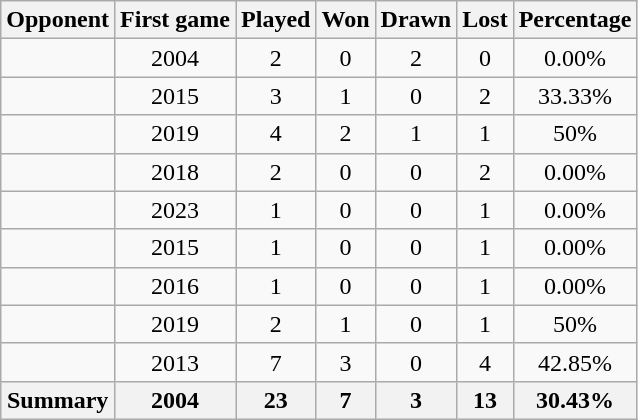<table class="wikitable" style="text-align: center;">
<tr>
<th>Opponent</th>
<th>First game</th>
<th>Played</th>
<th>Won</th>
<th>Drawn</th>
<th>Lost</th>
<th>Percentage</th>
</tr>
<tr>
<td style="text-align: left;"></td>
<td>2004</td>
<td>2</td>
<td>0</td>
<td>2</td>
<td>0</td>
<td>0.00%</td>
</tr>
<tr>
<td style="text-align: left;"></td>
<td>2015</td>
<td>3</td>
<td>1</td>
<td>0</td>
<td>2</td>
<td>33.33%</td>
</tr>
<tr>
<td style="text-align: left;"></td>
<td>2019</td>
<td>4</td>
<td>2</td>
<td>1</td>
<td>1</td>
<td>50%</td>
</tr>
<tr>
<td style="text-align: left;"></td>
<td>2018</td>
<td>2</td>
<td>0</td>
<td>0</td>
<td>2</td>
<td>0.00%</td>
</tr>
<tr>
<td style="text-align: left;"></td>
<td>2023</td>
<td>1</td>
<td>0</td>
<td>0</td>
<td>1</td>
<td>0.00%</td>
</tr>
<tr>
<td style="text-align: left;"></td>
<td>2015</td>
<td>1</td>
<td>0</td>
<td>0</td>
<td>1</td>
<td>0.00%</td>
</tr>
<tr>
<td style="text-align: left;"></td>
<td>2016</td>
<td>1</td>
<td>0</td>
<td>0</td>
<td>1</td>
<td>0.00%</td>
</tr>
<tr>
<td style="text-align: left;"></td>
<td>2019</td>
<td>2</td>
<td>1</td>
<td>0</td>
<td>1</td>
<td>50%</td>
</tr>
<tr>
<td style="text-align: left;"></td>
<td>2013</td>
<td>7</td>
<td>3</td>
<td>0</td>
<td>4</td>
<td>42.85%</td>
</tr>
<tr>
<th>Summary</th>
<th>2004</th>
<th>23</th>
<th>7</th>
<th>3</th>
<th>13</th>
<th>30.43%</th>
</tr>
</table>
